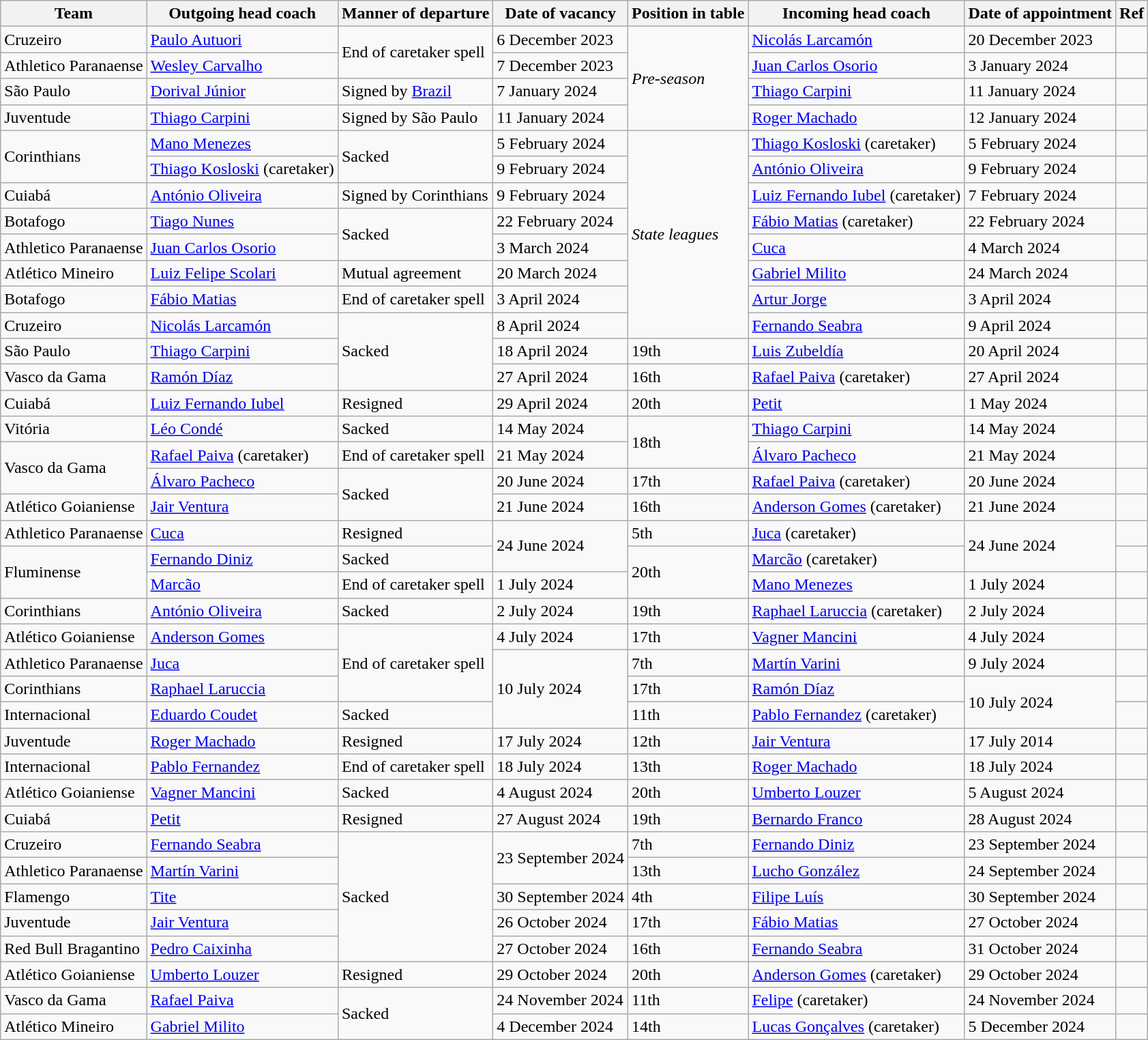<table class="wikitable sortable">
<tr>
<th>Team</th>
<th>Outgoing head coach</th>
<th>Manner of departure</th>
<th>Date of vacancy</th>
<th>Position in table</th>
<th>Incoming head coach</th>
<th>Date of appointment</th>
<th>Ref</th>
</tr>
<tr>
<td>Cruzeiro</td>
<td> <a href='#'>Paulo Autuori</a></td>
<td rowspan=2>End of caretaker spell</td>
<td>6 December 2023</td>
<td rowspan=4><em>Pre-season</em></td>
<td> <a href='#'>Nicolás Larcamón</a></td>
<td>20 December 2023</td>
<td></td>
</tr>
<tr>
<td>Athletico Paranaense</td>
<td> <a href='#'>Wesley Carvalho</a></td>
<td>7 December 2023</td>
<td> <a href='#'>Juan Carlos Osorio</a></td>
<td>3 January 2024</td>
<td></td>
</tr>
<tr>
<td>São Paulo</td>
<td> <a href='#'>Dorival Júnior</a></td>
<td>Signed by <a href='#'>Brazil</a></td>
<td>7 January 2024</td>
<td> <a href='#'>Thiago Carpini</a></td>
<td>11 January 2024</td>
<td></td>
</tr>
<tr>
<td>Juventude</td>
<td> <a href='#'>Thiago Carpini</a></td>
<td>Signed by São Paulo</td>
<td>11 January 2024</td>
<td> <a href='#'>Roger Machado</a></td>
<td>12 January 2024</td>
<td></td>
</tr>
<tr>
<td rowspan=2>Corinthians</td>
<td> <a href='#'>Mano Menezes</a></td>
<td rowspan=2>Sacked</td>
<td>5 February 2024</td>
<td rowspan=8><em>State leagues</em></td>
<td> <a href='#'>Thiago Kosloski</a> (caretaker)</td>
<td>5 February 2024</td>
<td></td>
</tr>
<tr>
<td> <a href='#'>Thiago Kosloski</a> (caretaker)</td>
<td>9 February 2024</td>
<td> <a href='#'>António Oliveira</a></td>
<td>9 February 2024</td>
<td></td>
</tr>
<tr>
<td>Cuiabá</td>
<td> <a href='#'>António Oliveira</a></td>
<td>Signed by Corinthians</td>
<td>9 February 2024</td>
<td> <a href='#'>Luiz Fernando Iubel</a> (caretaker)</td>
<td>7 February 2024</td>
<td></td>
</tr>
<tr>
<td>Botafogo</td>
<td> <a href='#'>Tiago Nunes</a></td>
<td rowspan=2>Sacked</td>
<td>22 February 2024</td>
<td> <a href='#'>Fábio Matias</a> (caretaker)</td>
<td>22 February 2024</td>
<td></td>
</tr>
<tr>
<td>Athletico Paranaense</td>
<td> <a href='#'>Juan Carlos Osorio</a></td>
<td>3 March 2024</td>
<td> <a href='#'>Cuca</a></td>
<td>4 March 2024</td>
<td></td>
</tr>
<tr>
<td>Atlético Mineiro</td>
<td> <a href='#'>Luiz Felipe Scolari</a></td>
<td>Mutual agreement</td>
<td>20 March 2024</td>
<td> <a href='#'>Gabriel Milito</a></td>
<td>24 March 2024</td>
<td></td>
</tr>
<tr>
<td>Botafogo</td>
<td> <a href='#'>Fábio Matias</a></td>
<td>End of caretaker spell</td>
<td>3 April 2024</td>
<td> <a href='#'>Artur Jorge</a></td>
<td>3 April 2024</td>
<td></td>
</tr>
<tr>
<td>Cruzeiro</td>
<td> <a href='#'>Nicolás Larcamón</a></td>
<td rowspan="3">Sacked</td>
<td>8 April 2024</td>
<td> <a href='#'>Fernando Seabra</a></td>
<td>9 April 2024</td>
<td></td>
</tr>
<tr>
<td>São Paulo</td>
<td> <a href='#'>Thiago Carpini</a></td>
<td>18 April 2024</td>
<td>19th</td>
<td> <a href='#'>Luis Zubeldía</a></td>
<td>20 April 2024</td>
<td></td>
</tr>
<tr>
<td>Vasco da Gama</td>
<td> <a href='#'>Ramón Díaz</a></td>
<td>27 April 2024</td>
<td>16th</td>
<td> <a href='#'>Rafael Paiva</a> (caretaker)</td>
<td>27 April 2024</td>
<td></td>
</tr>
<tr>
<td>Cuiabá</td>
<td> <a href='#'>Luiz Fernando Iubel</a></td>
<td>Resigned</td>
<td>29 April 2024</td>
<td>20th</td>
<td> <a href='#'>Petit</a></td>
<td>1 May 2024</td>
<td></td>
</tr>
<tr>
<td>Vitória</td>
<td> <a href='#'>Léo Condé</a></td>
<td>Sacked</td>
<td>14 May 2024</td>
<td rowspan="2">18th</td>
<td> <a href='#'>Thiago Carpini</a></td>
<td>14 May 2024</td>
<td></td>
</tr>
<tr>
<td rowspan=2>Vasco da Gama</td>
<td> <a href='#'>Rafael Paiva</a> (caretaker)</td>
<td>End of caretaker spell</td>
<td>21 May 2024</td>
<td> <a href='#'>Álvaro Pacheco</a></td>
<td>21 May 2024</td>
<td></td>
</tr>
<tr>
<td> <a href='#'>Álvaro Pacheco</a></td>
<td rowspan="2">Sacked</td>
<td>20 June 2024</td>
<td>17th</td>
<td> <a href='#'>Rafael Paiva</a> (caretaker)</td>
<td>20 June 2024</td>
<td></td>
</tr>
<tr>
<td>Atlético Goianiense</td>
<td> <a href='#'>Jair Ventura</a></td>
<td>21 June 2024</td>
<td>16th</td>
<td> <a href='#'>Anderson Gomes</a> (caretaker)</td>
<td>21 June 2024</td>
<td></td>
</tr>
<tr>
<td>Athletico Paranaense</td>
<td> <a href='#'>Cuca</a></td>
<td>Resigned</td>
<td rowspan="2">24 June 2024</td>
<td>5th</td>
<td> <a href='#'>Juca</a> (caretaker)</td>
<td rowspan="2">24 June 2024</td>
<td></td>
</tr>
<tr>
<td rowspan="2">Fluminense</td>
<td> <a href='#'>Fernando Diniz</a></td>
<td>Sacked</td>
<td rowspan="2">20th</td>
<td> <a href='#'>Marcão</a> (caretaker)</td>
<td></td>
</tr>
<tr>
<td> <a href='#'>Marcão</a></td>
<td>End of caretaker spell</td>
<td>1 July 2024</td>
<td> <a href='#'>Mano Menezes</a></td>
<td>1 July 2024</td>
<td></td>
</tr>
<tr>
<td>Corinthians</td>
<td> <a href='#'>António Oliveira</a></td>
<td>Sacked</td>
<td>2 July 2024</td>
<td>19th</td>
<td> <a href='#'>Raphael Laruccia</a> (caretaker)</td>
<td>2 July 2024</td>
<td></td>
</tr>
<tr>
<td>Atlético Goianiense</td>
<td> <a href='#'>Anderson Gomes</a></td>
<td rowspan="3">End of caretaker spell</td>
<td>4 July 2024</td>
<td>17th</td>
<td> <a href='#'>Vagner Mancini</a></td>
<td>4 July 2024</td>
<td></td>
</tr>
<tr>
<td>Athletico Paranaense</td>
<td> <a href='#'>Juca</a></td>
<td rowspan="3">10 July 2024</td>
<td>7th</td>
<td> <a href='#'>Martín Varini</a></td>
<td>9 July 2024</td>
<td></td>
</tr>
<tr>
<td>Corinthians</td>
<td> <a href='#'>Raphael Laruccia</a></td>
<td>17th</td>
<td> <a href='#'>Ramón Díaz</a></td>
<td rowspan="2">10 July 2024</td>
<td></td>
</tr>
<tr>
<td>Internacional</td>
<td> <a href='#'>Eduardo Coudet</a></td>
<td>Sacked</td>
<td>11th</td>
<td> <a href='#'>Pablo Fernandez</a> (caretaker)</td>
<td></td>
</tr>
<tr>
<td>Juventude</td>
<td> <a href='#'>Roger Machado</a></td>
<td>Resigned</td>
<td>17 July 2024</td>
<td>12th</td>
<td> <a href='#'>Jair Ventura</a></td>
<td>17 July 2014</td>
<td></td>
</tr>
<tr>
<td>Internacional</td>
<td> <a href='#'>Pablo Fernandez</a></td>
<td>End of caretaker spell</td>
<td>18 July 2024</td>
<td>13th</td>
<td> <a href='#'>Roger Machado</a></td>
<td>18 July 2024</td>
<td></td>
</tr>
<tr>
<td>Atlético Goianiense</td>
<td> <a href='#'>Vagner Mancini</a></td>
<td>Sacked</td>
<td>4 August 2024</td>
<td>20th</td>
<td> <a href='#'>Umberto Louzer</a></td>
<td>5 August 2024</td>
<td></td>
</tr>
<tr>
<td>Cuiabá</td>
<td> <a href='#'>Petit</a></td>
<td>Resigned</td>
<td>27 August 2024</td>
<td>19th</td>
<td> <a href='#'>Bernardo Franco</a></td>
<td>28 August 2024</td>
<td></td>
</tr>
<tr>
<td>Cruzeiro</td>
<td> <a href='#'>Fernando Seabra</a></td>
<td rowspan="5">Sacked</td>
<td rowspan="2">23 September 2024</td>
<td>7th</td>
<td> <a href='#'>Fernando Diniz</a></td>
<td>23 September 2024</td>
<td></td>
</tr>
<tr>
<td>Athletico Paranaense</td>
<td> <a href='#'>Martín Varini</a></td>
<td>13th</td>
<td> <a href='#'>Lucho González</a></td>
<td>24 September 2024</td>
<td></td>
</tr>
<tr>
<td>Flamengo</td>
<td> <a href='#'>Tite</a></td>
<td>30 September 2024</td>
<td>4th</td>
<td> <a href='#'>Filipe Luís</a></td>
<td>30 September 2024</td>
<td></td>
</tr>
<tr>
<td>Juventude</td>
<td> <a href='#'>Jair Ventura</a></td>
<td>26 October 2024</td>
<td>17th</td>
<td> <a href='#'>Fábio Matias</a></td>
<td>27 October 2024</td>
<td></td>
</tr>
<tr>
<td>Red Bull Bragantino</td>
<td> <a href='#'>Pedro Caixinha</a></td>
<td>27 October 2024</td>
<td>16th</td>
<td> <a href='#'>Fernando Seabra</a></td>
<td>31 October 2024</td>
<td></td>
</tr>
<tr>
<td>Atlético Goianiense</td>
<td> <a href='#'>Umberto Louzer</a></td>
<td>Resigned</td>
<td>29 October 2024</td>
<td>20th</td>
<td> <a href='#'>Anderson Gomes</a> (caretaker)</td>
<td>29 October 2024</td>
<td></td>
</tr>
<tr>
<td>Vasco da Gama</td>
<td> <a href='#'>Rafael Paiva</a></td>
<td rowspan="2">Sacked</td>
<td>24 November 2024</td>
<td>11th</td>
<td> <a href='#'>Felipe</a> (caretaker)</td>
<td>24 November 2024</td>
<td></td>
</tr>
<tr>
<td>Atlético Mineiro</td>
<td> <a href='#'>Gabriel Milito</a></td>
<td>4 December 2024</td>
<td>14th</td>
<td> <a href='#'>Lucas Gonçalves</a> (caretaker)</td>
<td>5 December 2024</td>
<td></td>
</tr>
</table>
